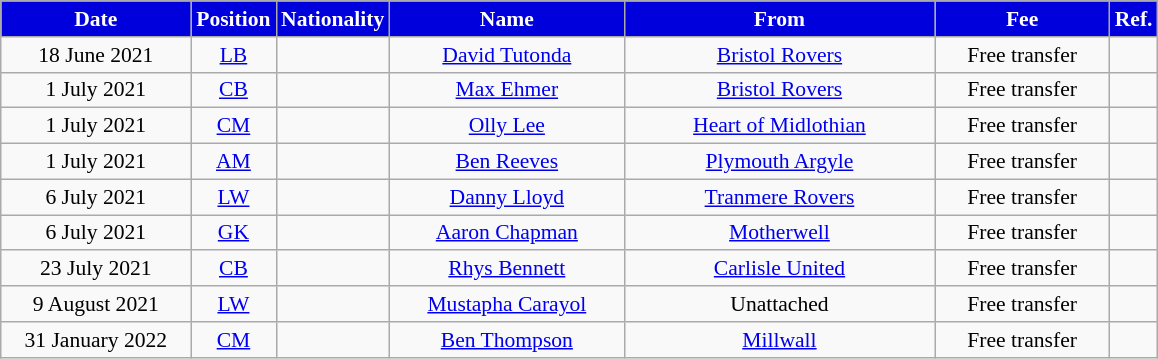<table class="wikitable"  style="text-align:center; font-size:90%; ">
<tr>
<th style="background:#0000dd;color:#fff; width:120px;">Date</th>
<th style="background:#0000dd;color:#fff; width:50px;">Position</th>
<th style="background:#0000dd;color:#fff; width:50px;">Nationality</th>
<th style="background:#0000dd;color:#fff; width:150px;">Name</th>
<th style="background:#0000dd;color:#fff; width:200px;">From</th>
<th style="background:#0000dd;color:#fff; width:110px;">Fee</th>
<th style="background:#0000dd;color:#fff; width:25px;">Ref.</th>
</tr>
<tr>
<td>18 June 2021</td>
<td><a href='#'>LB</a></td>
<td></td>
<td><a href='#'>David Tutonda</a></td>
<td> <a href='#'>Bristol Rovers</a></td>
<td>Free transfer</td>
<td></td>
</tr>
<tr>
<td>1 July 2021</td>
<td><a href='#'>CB</a></td>
<td></td>
<td><a href='#'>Max Ehmer</a></td>
<td> <a href='#'>Bristol Rovers</a></td>
<td>Free transfer</td>
<td></td>
</tr>
<tr>
<td>1 July 2021</td>
<td><a href='#'>CM</a></td>
<td></td>
<td><a href='#'>Olly Lee</a></td>
<td> <a href='#'>Heart of Midlothian</a></td>
<td>Free transfer</td>
<td></td>
</tr>
<tr>
<td>1 July 2021</td>
<td><a href='#'>AM</a></td>
<td></td>
<td><a href='#'>Ben Reeves</a></td>
<td> <a href='#'>Plymouth Argyle</a></td>
<td>Free transfer</td>
<td></td>
</tr>
<tr>
<td>6 July 2021</td>
<td><a href='#'>LW</a></td>
<td></td>
<td><a href='#'>Danny Lloyd</a></td>
<td> <a href='#'>Tranmere Rovers</a></td>
<td>Free transfer</td>
<td></td>
</tr>
<tr>
<td>6 July 2021</td>
<td><a href='#'>GK</a></td>
<td></td>
<td><a href='#'>Aaron Chapman</a></td>
<td> <a href='#'>Motherwell</a></td>
<td>Free transfer</td>
<td></td>
</tr>
<tr>
<td>23 July 2021</td>
<td><a href='#'>CB</a></td>
<td></td>
<td><a href='#'>Rhys Bennett</a></td>
<td> <a href='#'>Carlisle United</a></td>
<td>Free transfer</td>
<td></td>
</tr>
<tr>
<td>9 August 2021</td>
<td><a href='#'>LW</a></td>
<td></td>
<td><a href='#'>Mustapha Carayol</a></td>
<td>Unattached</td>
<td>Free transfer</td>
<td></td>
</tr>
<tr>
<td>31 January 2022</td>
<td><a href='#'>CM</a></td>
<td></td>
<td><a href='#'>Ben Thompson</a></td>
<td> <a href='#'>Millwall</a></td>
<td>Free transfer</td>
<td></td>
</tr>
</table>
